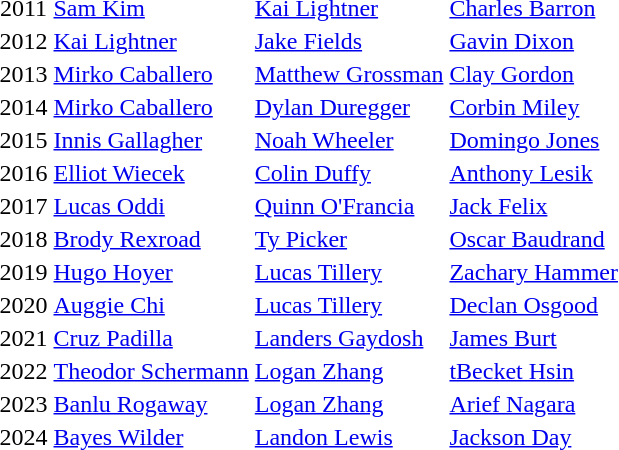<table>
<tr>
<td style="text-align:center;">2011</td>
<td><a href='#'>Sam Kim</a></td>
<td><a href='#'>Kai Lightner</a></td>
<td><a href='#'>Charles Barron</a></td>
</tr>
<tr>
<td style="text-align:center;">2012</td>
<td><a href='#'>Kai Lightner</a></td>
<td><a href='#'>Jake Fields</a></td>
<td><a href='#'>Gavin Dixon</a></td>
</tr>
<tr>
<td style="text-align:center;">2013</td>
<td><a href='#'>Mirko Caballero</a></td>
<td><a href='#'>Matthew Grossman</a></td>
<td><a href='#'>Clay Gordon</a></td>
</tr>
<tr>
<td style="text-align:center;">2014</td>
<td><a href='#'>Mirko Caballero</a></td>
<td><a href='#'>Dylan Duregger</a></td>
<td><a href='#'>Corbin Miley</a></td>
</tr>
<tr>
<td style="text-align:center;">2015</td>
<td><a href='#'>Innis Gallagher</a></td>
<td><a href='#'>Noah Wheeler</a></td>
<td><a href='#'>Domingo Jones</a></td>
</tr>
<tr>
<td style="text-align:center;">2016</td>
<td><a href='#'>Elliot Wiecek</a></td>
<td><a href='#'>Colin Duffy</a></td>
<td><a href='#'>Anthony Lesik</a></td>
</tr>
<tr>
<td style="text-align:center;">2017</td>
<td><a href='#'>Lucas Oddi</a></td>
<td><a href='#'>Quinn O'Francia</a></td>
<td><a href='#'>Jack Felix</a></td>
</tr>
<tr>
<td style="text-align:center;">2018</td>
<td><a href='#'>Brody Rexroad</a></td>
<td><a href='#'>Ty Picker</a></td>
<td><a href='#'>Oscar Baudrand</a></td>
</tr>
<tr>
<td style="text-align:center;">2019</td>
<td><a href='#'>Hugo Hoyer</a></td>
<td><a href='#'>Lucas Tillery</a></td>
<td><a href='#'>Zachary Hammer</a></td>
</tr>
<tr>
<td style="text-align:center;">2020</td>
<td><a href='#'>Auggie Chi</a></td>
<td><a href='#'>Lucas Tillery</a></td>
<td><a href='#'>Declan Osgood</a></td>
</tr>
<tr>
<td style="text-align:center;">2021</td>
<td><a href='#'>Cruz Padilla</a></td>
<td><a href='#'>Landers Gaydosh</a></td>
<td><a href='#'>James Burt</a></td>
</tr>
<tr>
<td style="text-align:center;">2022</td>
<td><a href='#'>Theodor Schermann</a></td>
<td><a href='#'>Logan Zhang</a></td>
<td><a href='#'>tBecket Hsin</a></td>
</tr>
<tr>
<td style="text-align:center;">2023</td>
<td><a href='#'>Banlu Rogaway</a></td>
<td><a href='#'>Logan Zhang</a></td>
<td><a href='#'>Arief Nagara</a></td>
</tr>
<tr>
<td style="text-align:center;">2024</td>
<td><a href='#'>Bayes Wilder</a></td>
<td><a href='#'>Landon Lewis</a></td>
<td><a href='#'>Jackson Day</a></td>
</tr>
</table>
